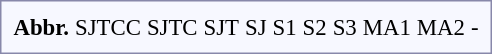<table style="border:1px solid #8888aa; background-color:#f7f8ff; padding:5px; font-size:95%; margin: 0px 12px 12px 0px;">
<tr style="text-align:center;">
<th>Abbr.</th>
<td colspan=3>SJTCC</td>
<td colspan=3>SJTC</td>
<td colspan=2>SJT</td>
<td colspan=2>SJ</td>
<td colspan=6>S1</td>
<td colspan=6>S2</td>
<td colspan=4>S3</td>
<td colspan=2>MA1</td>
<td colspan=6>MA2</td>
<td colspan=2>-</td>
</tr>
</table>
